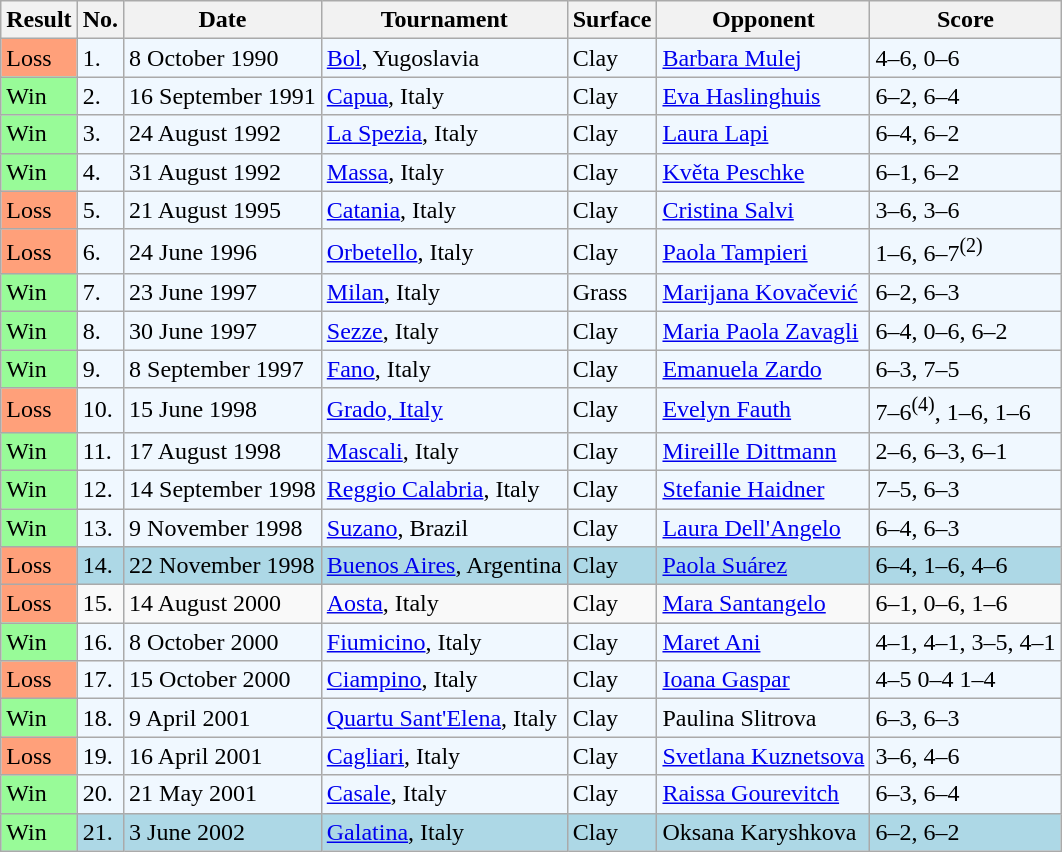<table class="wikitable">
<tr>
<th>Result</th>
<th>No.</th>
<th>Date</th>
<th>Tournament</th>
<th>Surface</th>
<th>Opponent</th>
<th>Score</th>
</tr>
<tr bgcolor="#f0f8ff">
<td style="background:#ffa07a;">Loss</td>
<td>1.</td>
<td>8 October 1990</td>
<td><a href='#'>Bol</a>, Yugoslavia</td>
<td>Clay</td>
<td> <a href='#'>Barbara Mulej</a></td>
<td>4–6, 0–6</td>
</tr>
<tr bgcolor="#f0f8ff">
<td style="background:#98fb98;">Win</td>
<td>2.</td>
<td>16 September 1991</td>
<td><a href='#'>Capua</a>, Italy</td>
<td>Clay</td>
<td> <a href='#'>Eva Haslinghuis</a></td>
<td>6–2, 6–4</td>
</tr>
<tr bgcolor="#f0f8ff">
<td style="background:#98fb98;">Win</td>
<td>3.</td>
<td>24 August 1992</td>
<td><a href='#'>La Spezia</a>, Italy</td>
<td>Clay</td>
<td> <a href='#'>Laura Lapi</a></td>
<td>6–4, 6–2</td>
</tr>
<tr bgcolor="#f0f8ff">
<td style="background:#98fb98;">Win</td>
<td>4.</td>
<td>31 August 1992</td>
<td><a href='#'>Massa</a>, Italy</td>
<td>Clay</td>
<td> <a href='#'>Květa Peschke</a></td>
<td>6–1, 6–2</td>
</tr>
<tr bgcolor="#f0f8ff">
<td style="background:#ffa07a;">Loss</td>
<td>5.</td>
<td>21 August 1995</td>
<td><a href='#'>Catania</a>, Italy</td>
<td>Clay</td>
<td> <a href='#'>Cristina Salvi</a></td>
<td>3–6, 3–6</td>
</tr>
<tr bgcolor="#f0f8ff">
<td style="background:#ffa07a;">Loss</td>
<td>6.</td>
<td>24 June 1996</td>
<td><a href='#'>Orbetello</a>, Italy</td>
<td>Clay</td>
<td> <a href='#'>Paola Tampieri</a></td>
<td>1–6, 6–7<sup>(2)</sup></td>
</tr>
<tr bgcolor="#f0f8ff">
<td style="background:#98fb98;">Win</td>
<td>7.</td>
<td>23 June 1997</td>
<td><a href='#'>Milan</a>, Italy</td>
<td>Grass</td>
<td> <a href='#'>Marijana Kovačević</a></td>
<td>6–2, 6–3</td>
</tr>
<tr bgcolor="#f0f8ff">
<td style="background:#98fb98;">Win</td>
<td>8.</td>
<td>30 June 1997</td>
<td><a href='#'>Sezze</a>, Italy</td>
<td>Clay</td>
<td> <a href='#'>Maria Paola Zavagli</a></td>
<td>6–4, 0–6, 6–2</td>
</tr>
<tr bgcolor="#f0f8ff">
<td style="background:#98fb98;">Win</td>
<td>9.</td>
<td>8 September  1997</td>
<td><a href='#'>Fano</a>, Italy</td>
<td>Clay</td>
<td> <a href='#'>Emanuela Zardo</a></td>
<td>6–3, 7–5</td>
</tr>
<tr bgcolor="#f0f8ff">
<td style="background:#ffa07a;">Loss</td>
<td>10.</td>
<td>15 June 1998</td>
<td><a href='#'>Grado, Italy</a></td>
<td>Clay</td>
<td> <a href='#'>Evelyn Fauth</a></td>
<td>7–6<sup>(4)</sup>, 1–6, 1–6</td>
</tr>
<tr bgcolor="#f0f8ff">
<td style="background:#98fb98;">Win</td>
<td>11.</td>
<td>17 August 1998</td>
<td><a href='#'>Mascali</a>, Italy</td>
<td>Clay</td>
<td> <a href='#'>Mireille Dittmann</a></td>
<td>2–6, 6–3, 6–1</td>
</tr>
<tr bgcolor="#f0f8ff">
<td style="background:#98fb98;">Win</td>
<td>12.</td>
<td>14 September 1998</td>
<td><a href='#'>Reggio Calabria</a>, Italy</td>
<td>Clay</td>
<td> <a href='#'>Stefanie Haidner</a></td>
<td>7–5, 6–3</td>
</tr>
<tr bgcolor="#f0f8ff">
<td style="background:#98fb98;">Win</td>
<td>13.</td>
<td>9 November 1998</td>
<td><a href='#'>Suzano</a>, Brazil</td>
<td>Clay</td>
<td> <a href='#'>Laura Dell'Angelo</a></td>
<td>6–4, 6–3</td>
</tr>
<tr bgcolor="lightblue">
<td style="background:#ffa07a;">Loss</td>
<td>14.</td>
<td>22 November 1998</td>
<td><a href='#'>Buenos Aires</a>, Argentina</td>
<td>Clay</td>
<td> <a href='#'>Paola Suárez</a></td>
<td>6–4, 1–6, 4–6</td>
</tr>
<tr>
<td style="background:#ffa07a;">Loss</td>
<td>15.</td>
<td>14 August 2000</td>
<td><a href='#'>Aosta</a>, Italy</td>
<td>Clay</td>
<td> <a href='#'>Mara Santangelo</a></td>
<td>6–1, 0–6, 1–6</td>
</tr>
<tr style="background:#f0f8ff;">
<td style="background:#98fb98;">Win</td>
<td>16.</td>
<td>8 October 2000</td>
<td><a href='#'>Fiumicino</a>, Italy</td>
<td>Clay</td>
<td> <a href='#'>Maret Ani</a></td>
<td>4–1, 4–1, 3–5, 4–1</td>
</tr>
<tr bgcolor="#f0f8ff">
<td style="background:#ffa07a;">Loss</td>
<td>17.</td>
<td>15 October 2000</td>
<td><a href='#'>Ciampino</a>, Italy</td>
<td>Clay</td>
<td> <a href='#'>Ioana Gaspar</a></td>
<td>4–5 0–4 1–4</td>
</tr>
<tr style="background:#f0f8ff;">
<td style="background:#98fb98;">Win</td>
<td>18.</td>
<td>9 April 2001</td>
<td><a href='#'>Quartu Sant'Elena</a>, Italy</td>
<td>Clay</td>
<td> Paulina Slitrova</td>
<td>6–3, 6–3</td>
</tr>
<tr bgcolor="#f0f8ff">
<td style="background:#ffa07a;">Loss</td>
<td>19.</td>
<td>16 April 2001</td>
<td><a href='#'>Cagliari</a>, Italy</td>
<td>Clay</td>
<td> <a href='#'>Svetlana Kuznetsova</a></td>
<td>3–6, 4–6</td>
</tr>
<tr bgcolor=f0f8ff>
<td style="background:#98fb98;">Win</td>
<td>20.</td>
<td>21 May 2001</td>
<td><a href='#'>Casale</a>, Italy</td>
<td>Clay</td>
<td> <a href='#'>Raissa Gourevitch</a></td>
<td>6–3, 6–4</td>
</tr>
<tr bgcolor="lightblue">
<td style="background:#98fb98;">Win</td>
<td>21.</td>
<td>3 June 2002</td>
<td><a href='#'>Galatina</a>, Italy</td>
<td>Clay</td>
<td> Oksana Karyshkova</td>
<td>6–2, 6–2</td>
</tr>
</table>
